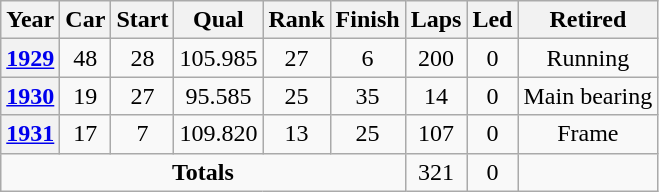<table class="wikitable" style="text-align:center">
<tr>
<th>Year</th>
<th>Car</th>
<th>Start</th>
<th>Qual</th>
<th>Rank</th>
<th>Finish</th>
<th>Laps</th>
<th>Led</th>
<th>Retired</th>
</tr>
<tr>
<th><a href='#'>1929</a></th>
<td>48</td>
<td>28</td>
<td>105.985</td>
<td>27</td>
<td>6</td>
<td>200</td>
<td>0</td>
<td>Running</td>
</tr>
<tr>
<th><a href='#'>1930</a></th>
<td>19</td>
<td>27</td>
<td>95.585</td>
<td>25</td>
<td>35</td>
<td>14</td>
<td>0</td>
<td>Main bearing</td>
</tr>
<tr>
<th><a href='#'>1931</a></th>
<td>17</td>
<td>7</td>
<td>109.820</td>
<td>13</td>
<td>25</td>
<td>107</td>
<td>0</td>
<td>Frame</td>
</tr>
<tr>
<td colspan=6><strong>Totals</strong></td>
<td>321</td>
<td>0</td>
<td></td>
</tr>
</table>
